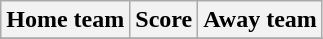<table class="wikitable" style="text-align: center">
<tr>
<th>Home team</th>
<th>Score</th>
<th>Away team</th>
</tr>
<tr>
</tr>
</table>
